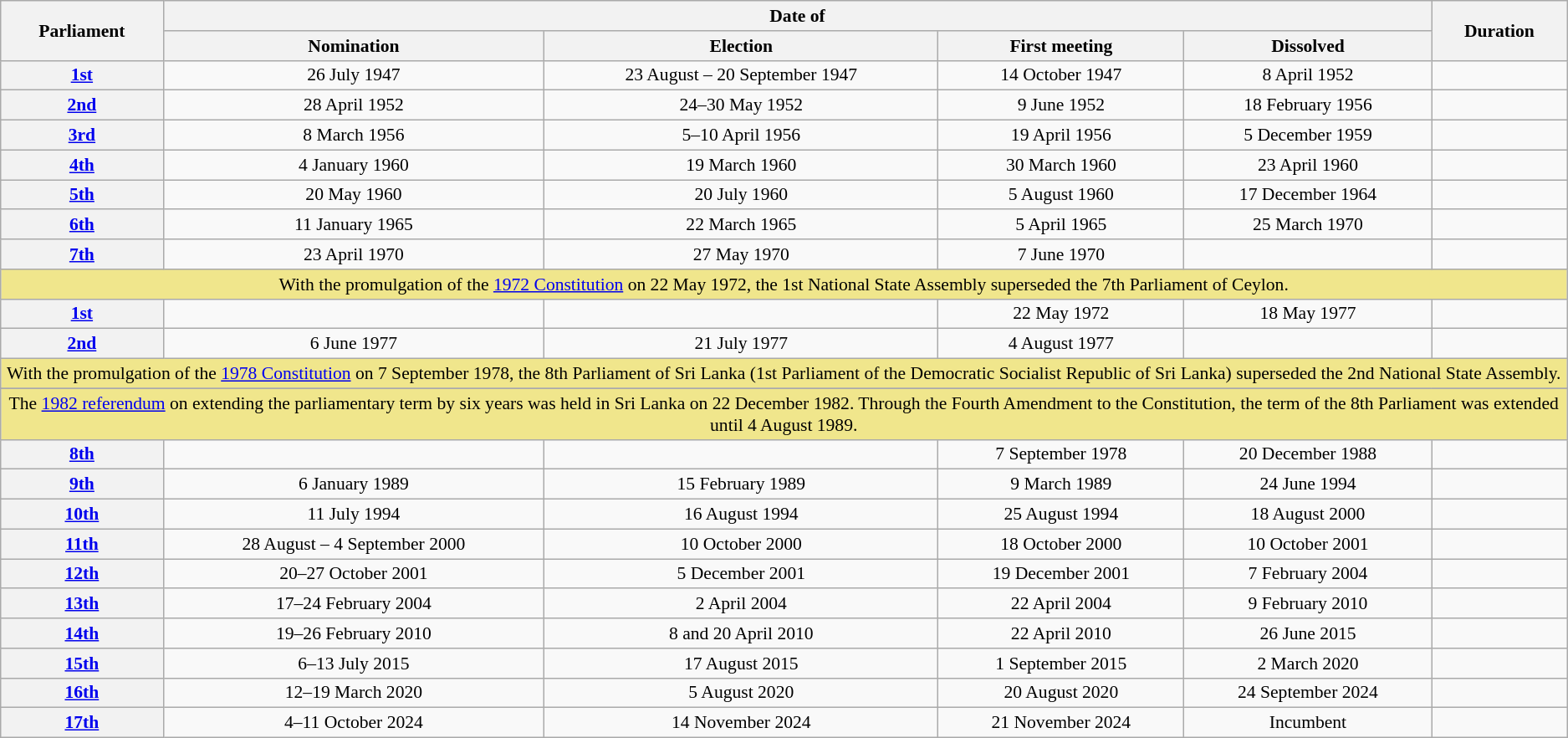<table class="wikitable" style="font-size:90%; text-align:center">
<tr>
<th rowspan="2">Parliament</th>
<th colspan="4">Date of</th>
<th rowspan="2">Duration</th>
</tr>
<tr>
<th rowspan="1">Nomination</th>
<th rowspan="1">Election</th>
<th rowspan="1">First meeting</th>
<th rowspan="1">Dissolved</th>
</tr>
<tr>
<th><a href='#'>1st</a></th>
<td>26 July 1947</td>
<td>23 August – 20 September 1947</td>
<td>14 October 1947</td>
<td>8 April 1952</td>
<td></td>
</tr>
<tr>
<th><a href='#'>2nd</a></th>
<td>28 April 1952</td>
<td>24–30 May 1952</td>
<td>9 June 1952</td>
<td>18 February 1956</td>
<td></td>
</tr>
<tr>
<th><a href='#'>3rd</a></th>
<td>8 March 1956</td>
<td>5–10 April 1956</td>
<td>19 April 1956</td>
<td>5 December 1959</td>
<td></td>
</tr>
<tr>
<th><a href='#'>4th</a></th>
<td>4 January 1960</td>
<td>19 March 1960</td>
<td>30 March 1960</td>
<td>23 April 1960</td>
<td></td>
</tr>
<tr>
<th><a href='#'>5th</a></th>
<td>20 May 1960</td>
<td>20 July 1960</td>
<td>5 August 1960</td>
<td>17 December 1964</td>
<td></td>
</tr>
<tr>
<th><a href='#'>6th</a></th>
<td>11 January 1965</td>
<td>22 March 1965</td>
<td>5 April 1965</td>
<td>25 March 1970</td>
<td></td>
</tr>
<tr>
<th><a href='#'>7th</a></th>
<td>23 April 1970</td>
<td>27 May 1970</td>
<td>7 June 1970</td>
<td></td>
<td></td>
</tr>
<tr style="background:#F0E68C;">
<td colspan="6">With the promulgation of the <a href='#'>1972 Constitution</a> on 22 May 1972, the 1st National State Assembly superseded the 7th Parliament of Ceylon.</td>
</tr>
<tr>
<th><a href='#'>1st</a></th>
<td></td>
<td></td>
<td>22 May 1972</td>
<td>18 May 1977</td>
<td></td>
</tr>
<tr>
<th><a href='#'>2nd</a></th>
<td>6 June 1977</td>
<td>21 July 1977</td>
<td>4 August 1977</td>
<td></td>
<td></td>
</tr>
<tr style="background:#F0E68C;">
<td colspan="6">With the promulgation of the <a href='#'>1978 Constitution</a> on 7 September 1978, the 8th Parliament of Sri Lanka (1st Parliament of the Democratic Socialist Republic of Sri Lanka) superseded the 2nd National State Assembly.</td>
</tr>
<tr>
</tr>
<tr style="background:#F0E68C;">
<td colspan="6">The <a href='#'>1982 referendum</a> on extending the parliamentary term by six years was held in Sri Lanka on 22 December 1982. Through the Fourth Amendment to the Constitution, the term of the 8th Parliament was extended until 4 August 1989.</td>
</tr>
<tr>
<th><a href='#'>8th</a></th>
<td></td>
<td></td>
<td>7 September 1978</td>
<td>20 December 1988</td>
<td></td>
</tr>
<tr>
<th><a href='#'>9th</a></th>
<td>6 January 1989</td>
<td>15 February 1989</td>
<td>9 March 1989</td>
<td>24 June 1994</td>
<td></td>
</tr>
<tr>
<th><a href='#'> 10th</a></th>
<td>11 July 1994</td>
<td>16 August 1994</td>
<td>25 August 1994</td>
<td>18 August 2000</td>
<td></td>
</tr>
<tr>
<th><a href='#'>11th</a></th>
<td>28 August – 4 September 2000</td>
<td>10 October 2000</td>
<td>18 October 2000</td>
<td>10 October 2001</td>
<td></td>
</tr>
<tr>
<th><a href='#'>12th</a></th>
<td>20–27 October 2001</td>
<td>5 December 2001</td>
<td>19 December 2001</td>
<td>7 February 2004</td>
<td></td>
</tr>
<tr>
<th><a href='#'>13th</a></th>
<td>17–24 February 2004</td>
<td>2 April 2004</td>
<td>22 April 2004</td>
<td>9 February 2010</td>
<td></td>
</tr>
<tr>
<th><a href='#'>14th</a></th>
<td>19–26 February 2010</td>
<td>8 and 20 April 2010</td>
<td>22 April 2010</td>
<td>26 June 2015</td>
<td></td>
</tr>
<tr>
<th><a href='#'>15th</a></th>
<td>6–13 July 2015</td>
<td>17 August 2015</td>
<td>1 September 2015</td>
<td>2 March 2020</td>
<td></td>
</tr>
<tr>
<th><a href='#'>16th</a></th>
<td>12–19 March 2020</td>
<td>5 August 2020</td>
<td>20 August 2020</td>
<td>24 September 2024</td>
<td></td>
</tr>
<tr>
<th><a href='#'>17th</a></th>
<td>4–11 October 2024</td>
<td>14 November 2024</td>
<td>21 November 2024</td>
<td>Incumbent</td>
<td></td>
</tr>
</table>
